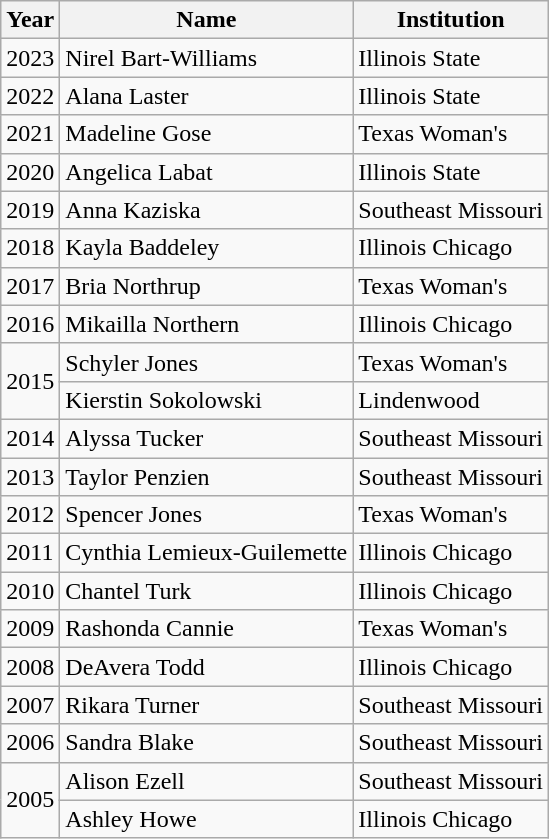<table class="wikitable">
<tr>
<th>Year</th>
<th>Name</th>
<th>Institution</th>
</tr>
<tr>
<td>2023</td>
<td>Nirel Bart-Williams</td>
<td>Illinois State</td>
</tr>
<tr>
<td>2022</td>
<td>Alana Laster</td>
<td>Illinois State</td>
</tr>
<tr>
<td>2021</td>
<td>Madeline Gose</td>
<td>Texas Woman's</td>
</tr>
<tr>
<td>2020</td>
<td>Angelica Labat</td>
<td>Illinois State</td>
</tr>
<tr>
<td>2019</td>
<td>Anna Kaziska</td>
<td>Southeast Missouri</td>
</tr>
<tr>
<td>2018</td>
<td>Kayla Baddeley</td>
<td>Illinois Chicago</td>
</tr>
<tr>
<td>2017</td>
<td>Bria Northrup</td>
<td>Texas Woman's</td>
</tr>
<tr>
<td>2016</td>
<td>Mikailla Northern</td>
<td>Illinois Chicago</td>
</tr>
<tr>
<td rowspan="2">2015</td>
<td>Schyler Jones</td>
<td>Texas Woman's</td>
</tr>
<tr>
<td>Kierstin Sokolowski</td>
<td>Lindenwood</td>
</tr>
<tr>
<td>2014</td>
<td>Alyssa Tucker</td>
<td>Southeast Missouri</td>
</tr>
<tr>
<td>2013</td>
<td>Taylor Penzien</td>
<td>Southeast Missouri</td>
</tr>
<tr>
<td>2012</td>
<td>Spencer Jones</td>
<td>Texas Woman's</td>
</tr>
<tr>
<td>2011</td>
<td>Cynthia Lemieux-Guilemette</td>
<td>Illinois Chicago</td>
</tr>
<tr>
<td>2010</td>
<td>Chantel Turk</td>
<td>Illinois Chicago</td>
</tr>
<tr>
<td>2009</td>
<td>Rashonda Cannie</td>
<td>Texas Woman's</td>
</tr>
<tr>
<td>2008</td>
<td>DeAvera Todd</td>
<td>Illinois Chicago</td>
</tr>
<tr>
<td>2007</td>
<td>Rikara Turner</td>
<td>Southeast Missouri</td>
</tr>
<tr>
<td>2006</td>
<td>Sandra Blake</td>
<td>Southeast Missouri</td>
</tr>
<tr>
<td rowspan="2">2005</td>
<td>Alison Ezell</td>
<td>Southeast Missouri</td>
</tr>
<tr>
<td>Ashley Howe</td>
<td>Illinois Chicago</td>
</tr>
</table>
